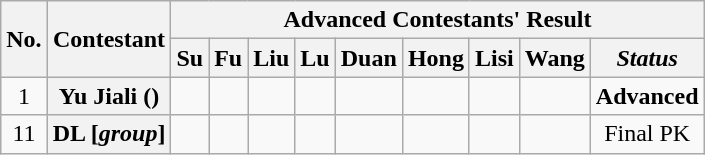<table class="wikitable plainrowheaders" style="text-align:center;">
<tr>
<th scope="col" rowspan="2">No.</th>
<th scope="col" rowspan="2">Contestant</th>
<th scope="col" colspan="9">Advanced Contestants' Result</th>
</tr>
<tr>
<th scope="col">Su</th>
<th scope="col">Fu</th>
<th scope="col">Liu</th>
<th scope="col">Lu</th>
<th scope="col">Duan</th>
<th scope="col">Hong</th>
<th scope="col">Lisi</th>
<th scope="col">Wang</th>
<th scope="col"><em>Status</em></th>
</tr>
<tr>
<td>1</td>
<th scope="row">Yu Jiali ()</th>
<td></td>
<td></td>
<td></td>
<td></td>
<td></td>
<td></td>
<td></td>
<td></td>
<td><strong>Advanced</strong></td>
</tr>
<tr>
<td>11</td>
<th scope="row">DL [<em>group</em>]</th>
<td></td>
<td></td>
<td></td>
<td></td>
<td></td>
<td></td>
<td></td>
<td></td>
<td>Final PK</td>
</tr>
</table>
